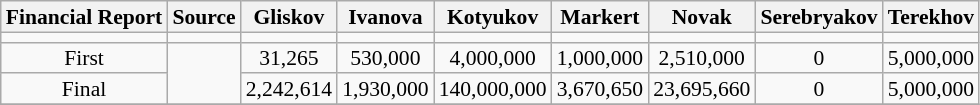<table class="wikitable" style="text-align:center; font-size:90%; line-height:14px">
<tr>
<th>Financial Report</th>
<th>Source</th>
<th>Gliskov</th>
<th>Ivanova</th>
<th>Kotyukov</th>
<th>Markert</th>
<th>Novak</th>
<th>Serebryakov</th>
<th>Terekhov</th>
</tr>
<tr>
<td></td>
<td></td>
<td bgcolor=></td>
<td bgcolor=></td>
<td bgcolor=></td>
<td bgcolor=></td>
<td bgcolor=></td>
<td bgcolor=></td>
<td bgcolor=></td>
</tr>
<tr align=center>
<td>First</td>
<td rowspan=2></td>
<td>31,265</td>
<td>530,000</td>
<td>4,000,000</td>
<td>1,000,000</td>
<td>2,510,000</td>
<td>0</td>
<td>5,000,000</td>
</tr>
<tr>
<td>Final</td>
<td>2,242,614</td>
<td>1,930,000</td>
<td>140,000,000</td>
<td>3,670,650</td>
<td>23,695,660</td>
<td>0</td>
<td>5,000,000</td>
</tr>
<tr>
</tr>
</table>
